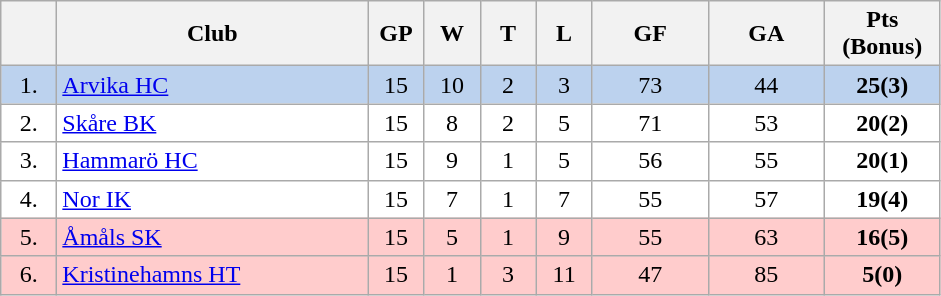<table class="wikitable">
<tr>
<th width="30"></th>
<th width="200">Club</th>
<th width="30">GP</th>
<th width="30">W</th>
<th width="30">T</th>
<th width="30">L</th>
<th width="70">GF</th>
<th width="70">GA</th>
<th width="70">Pts (Bonus)</th>
</tr>
<tr bgcolor="#BCD2EE" align="center">
<td>1.</td>
<td align="left"><a href='#'>Arvika HC</a></td>
<td>15</td>
<td>10</td>
<td>2</td>
<td>3</td>
<td>73</td>
<td>44</td>
<td><strong>25(3)</strong></td>
</tr>
<tr bgcolor="#FFFFFF" align="center">
<td>2.</td>
<td align="left"><a href='#'>Skåre BK</a></td>
<td>15</td>
<td>8</td>
<td>2</td>
<td>5</td>
<td>71</td>
<td>53</td>
<td><strong>20(2)</strong></td>
</tr>
<tr bgcolor="#FFFFFF" align="center">
<td>3.</td>
<td align="left"><a href='#'>Hammarö HC</a></td>
<td>15</td>
<td>9</td>
<td>1</td>
<td>5</td>
<td>56</td>
<td>55</td>
<td><strong>20(1)</strong></td>
</tr>
<tr bgcolor="#FFFFFF" align="center">
<td>4.</td>
<td align="left"><a href='#'>Nor IK</a></td>
<td>15</td>
<td>7</td>
<td>1</td>
<td>7</td>
<td>55</td>
<td>57</td>
<td><strong>19(4)</strong></td>
</tr>
<tr bgcolor="#FFCCCC" align="center">
<td>5.</td>
<td align="left"><a href='#'>Åmåls SK</a></td>
<td>15</td>
<td>5</td>
<td>1</td>
<td>9</td>
<td>55</td>
<td>63</td>
<td><strong>16(5)</strong></td>
</tr>
<tr bgcolor="#FFCCCC" align="center">
<td>6.</td>
<td align="left"><a href='#'>Kristinehamns HT</a></td>
<td>15</td>
<td>1</td>
<td>3</td>
<td>11</td>
<td>47</td>
<td>85</td>
<td><strong>5(0)</strong></td>
</tr>
</table>
